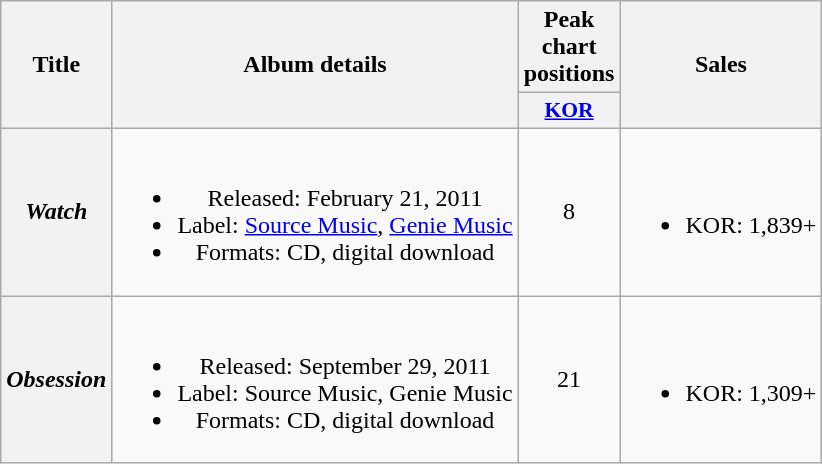<table class="wikitable plainrowheaders" style="text-align:center">
<tr>
<th scope="col" rowspan="2">Title</th>
<th scope="col" rowspan="2">Album details</th>
<th scope="col" colspan="1">Peak chart positions</th>
<th scope="col" rowspan="2">Sales</th>
</tr>
<tr>
<th scope="col" style="width:3em;font-size:90%"><a href='#'>KOR</a><br></th>
</tr>
<tr>
<th scope="row"><em>Watch</em></th>
<td><br><ul><li>Released: February 21, 2011</li><li>Label: <a href='#'>Source Music</a>, <a href='#'>Genie Music</a></li><li>Formats: CD, digital download</li></ul></td>
<td>8</td>
<td><br><ul><li>KOR: 1,839+</li></ul></td>
</tr>
<tr>
<th scope="row"><em>Obsession</em></th>
<td><br><ul><li>Released: September 29, 2011</li><li>Label: Source Music, Genie Music</li><li>Formats: CD, digital download</li></ul></td>
<td>21</td>
<td><br><ul><li>KOR: 1,309+</li></ul></td>
</tr>
</table>
